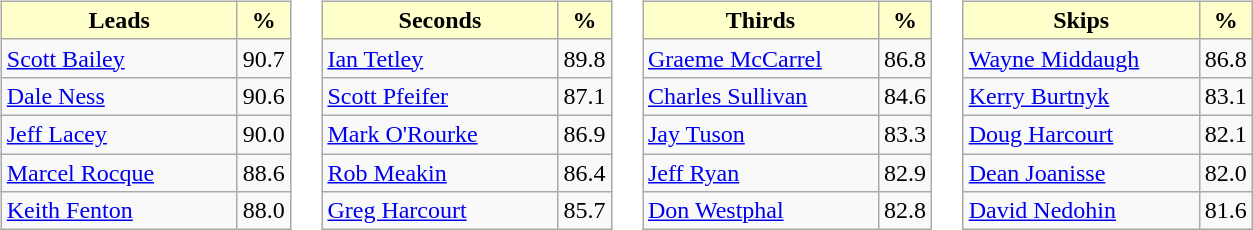<table>
<tr>
<td valign=top><br><table class="wikitable">
<tr>
<th style="background: #ffffcc; width:150px;">Leads</th>
<th style="background: #ffffcc;">%</th>
</tr>
<tr>
<td> <a href='#'>Scott Bailey</a></td>
<td>90.7</td>
</tr>
<tr>
<td> <a href='#'>Dale Ness</a></td>
<td>90.6</td>
</tr>
<tr>
<td> <a href='#'>Jeff Lacey</a></td>
<td>90.0</td>
</tr>
<tr>
<td> <a href='#'>Marcel Rocque</a></td>
<td>88.6</td>
</tr>
<tr>
<td> <a href='#'>Keith Fenton</a></td>
<td>88.0</td>
</tr>
</table>
</td>
<td valign=top><br><table class="wikitable">
<tr>
<th style="background: #ffffcc; width:150px;">Seconds</th>
<th style="background: #ffffcc;">%</th>
</tr>
<tr>
<td> <a href='#'>Ian Tetley</a></td>
<td>89.8</td>
</tr>
<tr>
<td> <a href='#'>Scott Pfeifer</a></td>
<td>87.1</td>
</tr>
<tr>
<td> <a href='#'>Mark O'Rourke</a></td>
<td>86.9</td>
</tr>
<tr>
<td> <a href='#'>Rob Meakin</a></td>
<td>86.4</td>
</tr>
<tr>
<td> <a href='#'>Greg Harcourt</a></td>
<td>85.7</td>
</tr>
</table>
</td>
<td valign=top><br><table class="wikitable">
<tr>
<th style="background: #ffffcc; width:150px;">Thirds</th>
<th style="background: #ffffcc;">%</th>
</tr>
<tr>
<td> <a href='#'>Graeme McCarrel</a></td>
<td>86.8</td>
</tr>
<tr>
<td> <a href='#'>Charles Sullivan</a></td>
<td>84.6</td>
</tr>
<tr>
<td> <a href='#'>Jay Tuson</a></td>
<td>83.3</td>
</tr>
<tr>
<td> <a href='#'>Jeff Ryan</a></td>
<td>82.9</td>
</tr>
<tr>
<td> <a href='#'>Don Westphal</a></td>
<td>82.8</td>
</tr>
</table>
</td>
<td valign=top><br><table class="wikitable">
<tr>
<th style="background: #ffffcc; width:150px;">Skips</th>
<th style="background: #ffffcc;">%</th>
</tr>
<tr>
<td> <a href='#'>Wayne Middaugh</a></td>
<td>86.8</td>
</tr>
<tr>
<td> <a href='#'>Kerry Burtnyk</a></td>
<td>83.1</td>
</tr>
<tr>
<td> <a href='#'>Doug Harcourt</a></td>
<td>82.1</td>
</tr>
<tr>
<td> <a href='#'>Dean Joanisse</a></td>
<td>82.0</td>
</tr>
<tr>
<td> <a href='#'>David Nedohin</a></td>
<td>81.6</td>
</tr>
</table>
</td>
</tr>
</table>
